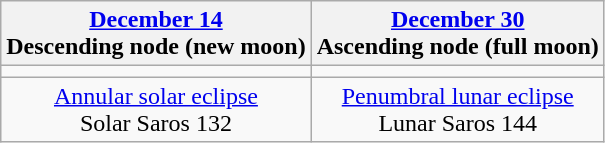<table class="wikitable">
<tr>
<th><a href='#'>December 14</a><br>Descending node (new moon)<br></th>
<th><a href='#'>December 30</a><br>Ascending node (full moon)<br></th>
</tr>
<tr>
<td></td>
<td></td>
</tr>
<tr align=center>
<td><a href='#'>Annular solar eclipse</a><br>Solar Saros 132</td>
<td><a href='#'>Penumbral lunar eclipse</a><br>Lunar Saros 144</td>
</tr>
</table>
